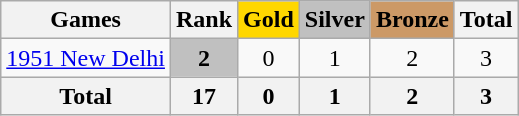<table class="wikitable sortable" style="text-align:center">
<tr>
<th>Games</th>
<th>Rank</th>
<th style="background-color:gold;">Gold</th>
<th style="background-color:silver;">Silver</th>
<th style="background-color:#c96;">Bronze</th>
<th>Total</th>
</tr>
<tr>
<td align=left><a href='#'>1951 New Delhi</a></td>
<td bgcolor=silver><strong>2</strong></td>
<td>0</td>
<td>1</td>
<td>2</td>
<td>3</td>
</tr>
<tr>
<th>Total</th>
<th>17</th>
<th>0</th>
<th>1</th>
<th>2</th>
<th>3</th>
</tr>
</table>
